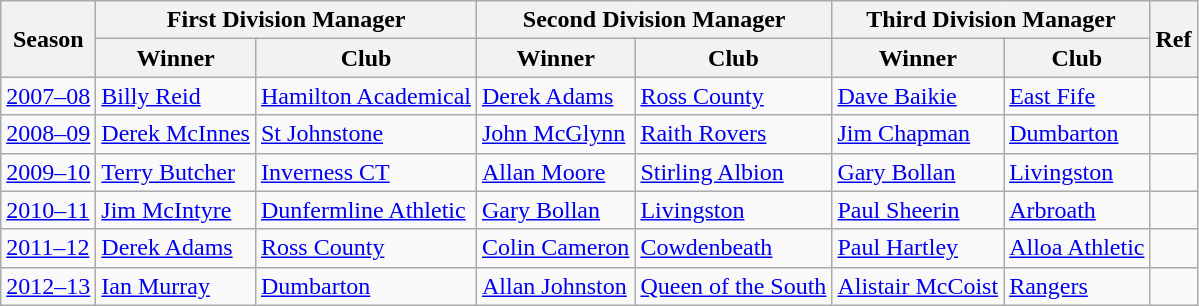<table class="wikitable">
<tr>
<th rowspan="2">Season</th>
<th colspan="2">First Division Manager</th>
<th colspan="2">Second Division Manager</th>
<th colspan="2">Third Division Manager</th>
<th rowspan="2">Ref</th>
</tr>
<tr>
<th>Winner</th>
<th>Club</th>
<th>Winner</th>
<th>Club</th>
<th>Winner</th>
<th>Club</th>
</tr>
<tr>
<td><a href='#'>2007–08</a></td>
<td> <a href='#'>Billy Reid</a></td>
<td><a href='#'>Hamilton Academical</a></td>
<td> <a href='#'>Derek Adams</a></td>
<td><a href='#'>Ross County</a></td>
<td> <a href='#'>Dave Baikie</a></td>
<td><a href='#'>East Fife</a></td>
<td></td>
</tr>
<tr>
<td><a href='#'>2008–09</a></td>
<td> <a href='#'>Derek McInnes</a></td>
<td><a href='#'>St Johnstone</a></td>
<td> <a href='#'>John McGlynn</a></td>
<td><a href='#'>Raith Rovers</a></td>
<td> <a href='#'>Jim Chapman</a></td>
<td><a href='#'>Dumbarton</a></td>
<td></td>
</tr>
<tr>
<td><a href='#'>2009–10</a></td>
<td> <a href='#'>Terry Butcher</a></td>
<td><a href='#'>Inverness CT</a></td>
<td> <a href='#'>Allan Moore</a></td>
<td><a href='#'>Stirling Albion</a></td>
<td> <a href='#'>Gary Bollan</a></td>
<td><a href='#'>Livingston</a></td>
<td></td>
</tr>
<tr>
<td><a href='#'>2010–11</a></td>
<td> <a href='#'>Jim McIntyre</a></td>
<td><a href='#'>Dunfermline Athletic</a></td>
<td> <a href='#'>Gary Bollan</a></td>
<td><a href='#'>Livingston</a></td>
<td> <a href='#'>Paul Sheerin</a></td>
<td><a href='#'>Arbroath</a></td>
<td></td>
</tr>
<tr>
<td><a href='#'>2011–12</a></td>
<td> <a href='#'>Derek Adams</a></td>
<td><a href='#'>Ross County</a></td>
<td> <a href='#'>Colin Cameron</a></td>
<td><a href='#'>Cowdenbeath</a></td>
<td> <a href='#'>Paul Hartley</a></td>
<td><a href='#'>Alloa Athletic</a></td>
<td></td>
</tr>
<tr>
<td><a href='#'>2012–13</a></td>
<td> <a href='#'>Ian Murray</a></td>
<td><a href='#'>Dumbarton</a></td>
<td> <a href='#'>Allan Johnston</a></td>
<td><a href='#'>Queen of the South</a></td>
<td> <a href='#'>Alistair McCoist</a></td>
<td><a href='#'>Rangers</a></td>
<td></td>
</tr>
</table>
